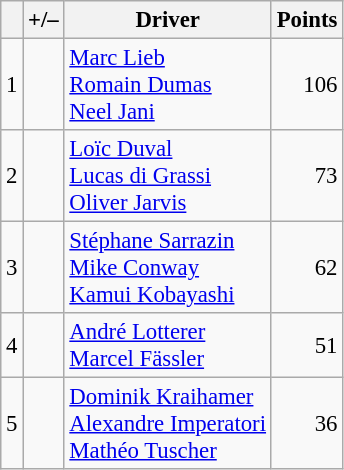<table class="wikitable" style="font-size: 95%;">
<tr>
<th scope="col"></th>
<th scope="col">+/–</th>
<th scope="col">Driver</th>
<th scope="col">Points</th>
</tr>
<tr>
<td align="center">1</td>
<td align="left"></td>
<td> <a href='#'>Marc Lieb</a><br> <a href='#'>Romain Dumas</a><br> <a href='#'>Neel Jani</a></td>
<td align="right">106</td>
</tr>
<tr>
<td align="center">2</td>
<td align="left"></td>
<td> <a href='#'>Loïc Duval</a><br> <a href='#'>Lucas di Grassi</a><br> <a href='#'>Oliver Jarvis</a></td>
<td align="right">73</td>
</tr>
<tr>
<td align="center">3</td>
<td align="left"></td>
<td> <a href='#'>Stéphane Sarrazin</a><br> <a href='#'>Mike Conway</a><br> <a href='#'>Kamui Kobayashi</a></td>
<td align="right">62</td>
</tr>
<tr>
<td align="center">4</td>
<td align="left"></td>
<td> <a href='#'>André Lotterer</a><br> <a href='#'>Marcel Fässler</a></td>
<td align="right">51</td>
</tr>
<tr>
<td align="center">5</td>
<td align="left"></td>
<td> <a href='#'>Dominik Kraihamer</a><br> <a href='#'>Alexandre Imperatori</a><br> <a href='#'>Mathéo Tuscher</a></td>
<td align="right">36</td>
</tr>
</table>
